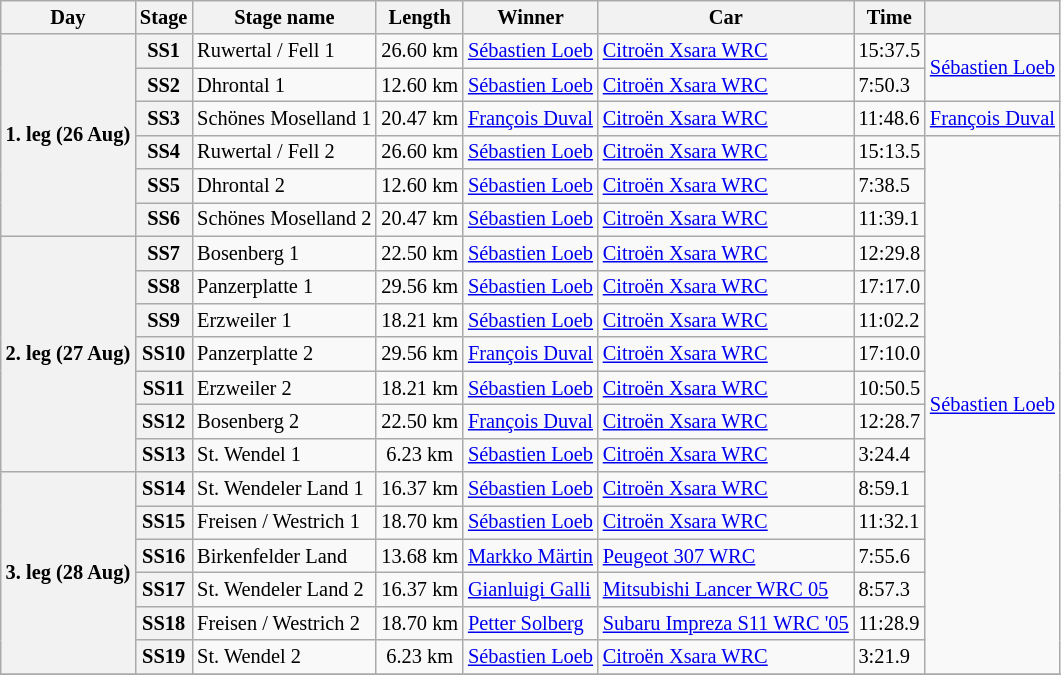<table class="wikitable" style="font-size: 85%;">
<tr>
<th>Day</th>
<th>Stage</th>
<th>Stage name</th>
<th>Length</th>
<th>Winner</th>
<th>Car</th>
<th>Time</th>
<th></th>
</tr>
<tr>
<th rowspan="6">1. leg (26 Aug)</th>
<th>SS1</th>
<td>Ruwertal / Fell 1</td>
<td align="center">26.60 km</td>
<td> <a href='#'>Sébastien Loeb</a></td>
<td><a href='#'>Citroën Xsara WRC</a></td>
<td>15:37.5</td>
<td rowspan="2"> <a href='#'>Sébastien Loeb</a></td>
</tr>
<tr>
<th>SS2</th>
<td>Dhrontal 1</td>
<td align="center">12.60 km</td>
<td> <a href='#'>Sébastien Loeb</a></td>
<td><a href='#'>Citroën Xsara WRC</a></td>
<td>7:50.3</td>
</tr>
<tr>
<th>SS3</th>
<td>Schönes Moselland 1</td>
<td align="center">20.47 km</td>
<td> <a href='#'>François Duval</a></td>
<td><a href='#'>Citroën Xsara WRC</a></td>
<td>11:48.6</td>
<td rowspan="1"> <a href='#'>François Duval</a></td>
</tr>
<tr>
<th>SS4</th>
<td>Ruwertal / Fell 2</td>
<td align="center">26.60 km</td>
<td> <a href='#'>Sébastien Loeb</a></td>
<td><a href='#'>Citroën Xsara WRC</a></td>
<td>15:13.5</td>
<td rowspan="16"> <a href='#'>Sébastien Loeb</a></td>
</tr>
<tr>
<th>SS5</th>
<td>Dhrontal 2</td>
<td align="center">12.60 km</td>
<td> <a href='#'>Sébastien Loeb</a></td>
<td><a href='#'>Citroën Xsara WRC</a></td>
<td>7:38.5</td>
</tr>
<tr>
<th>SS6</th>
<td>Schönes Moselland 2</td>
<td align="center">20.47 km</td>
<td> <a href='#'>Sébastien Loeb</a></td>
<td><a href='#'>Citroën Xsara WRC</a></td>
<td>11:39.1</td>
</tr>
<tr>
<th rowspan="7">2. leg (27 Aug)</th>
<th>SS7</th>
<td>Bosenberg 1</td>
<td align="center">22.50 km</td>
<td> <a href='#'>Sébastien Loeb</a></td>
<td><a href='#'>Citroën Xsara WRC</a></td>
<td>12:29.8</td>
</tr>
<tr>
<th>SS8</th>
<td>Panzerplatte 1</td>
<td align="center">29.56 km</td>
<td> <a href='#'>Sébastien Loeb</a></td>
<td><a href='#'>Citroën Xsara WRC</a></td>
<td>17:17.0</td>
</tr>
<tr>
<th>SS9</th>
<td>Erzweiler 1</td>
<td align="center">18.21 km</td>
<td> <a href='#'>Sébastien Loeb</a></td>
<td><a href='#'>Citroën Xsara WRC</a></td>
<td>11:02.2</td>
</tr>
<tr>
<th>SS10</th>
<td>Panzerplatte 2</td>
<td align="center">29.56 km</td>
<td> <a href='#'>François Duval</a></td>
<td><a href='#'>Citroën Xsara WRC</a></td>
<td>17:10.0</td>
</tr>
<tr>
<th>SS11</th>
<td>Erzweiler 2</td>
<td align="center">18.21 km</td>
<td> <a href='#'>Sébastien Loeb</a></td>
<td><a href='#'>Citroën Xsara WRC</a></td>
<td>10:50.5</td>
</tr>
<tr>
<th>SS12</th>
<td>Bosenberg 2</td>
<td align="center">22.50 km</td>
<td> <a href='#'>François Duval</a></td>
<td><a href='#'>Citroën Xsara WRC</a></td>
<td>12:28.7</td>
</tr>
<tr>
<th>SS13</th>
<td>St. Wendel 1</td>
<td align="center">6.23 km</td>
<td> <a href='#'>Sébastien Loeb</a></td>
<td><a href='#'>Citroën Xsara WRC</a></td>
<td>3:24.4</td>
</tr>
<tr>
<th rowspan="6">3. leg (28 Aug)</th>
<th>SS14</th>
<td>St. Wendeler Land 1</td>
<td align="center">16.37 km</td>
<td> <a href='#'>Sébastien Loeb</a></td>
<td><a href='#'>Citroën Xsara WRC</a></td>
<td>8:59.1</td>
</tr>
<tr>
<th>SS15</th>
<td>Freisen / Westrich 1</td>
<td align="center">18.70 km</td>
<td> <a href='#'>Sébastien Loeb</a></td>
<td><a href='#'>Citroën Xsara WRC</a></td>
<td>11:32.1</td>
</tr>
<tr>
<th>SS16</th>
<td>Birkenfelder Land</td>
<td align="center">13.68 km</td>
<td> <a href='#'>Markko Märtin</a></td>
<td><a href='#'>Peugeot 307 WRC</a></td>
<td>7:55.6</td>
</tr>
<tr>
<th>SS17</th>
<td>St. Wendeler Land 2</td>
<td align="center">16.37 km</td>
<td> <a href='#'>Gianluigi Galli</a></td>
<td><a href='#'>Mitsubishi Lancer WRC 05</a></td>
<td>8:57.3</td>
</tr>
<tr>
<th>SS18</th>
<td>Freisen / Westrich 2</td>
<td align="center">18.70 km</td>
<td> <a href='#'>Petter Solberg</a></td>
<td><a href='#'>Subaru Impreza S11 WRC '05</a></td>
<td>11:28.9</td>
</tr>
<tr>
<th>SS19</th>
<td>St. Wendel 2</td>
<td align="center">6.23 km</td>
<td> <a href='#'>Sébastien Loeb</a></td>
<td><a href='#'>Citroën Xsara WRC</a></td>
<td>3:21.9</td>
</tr>
<tr>
</tr>
</table>
